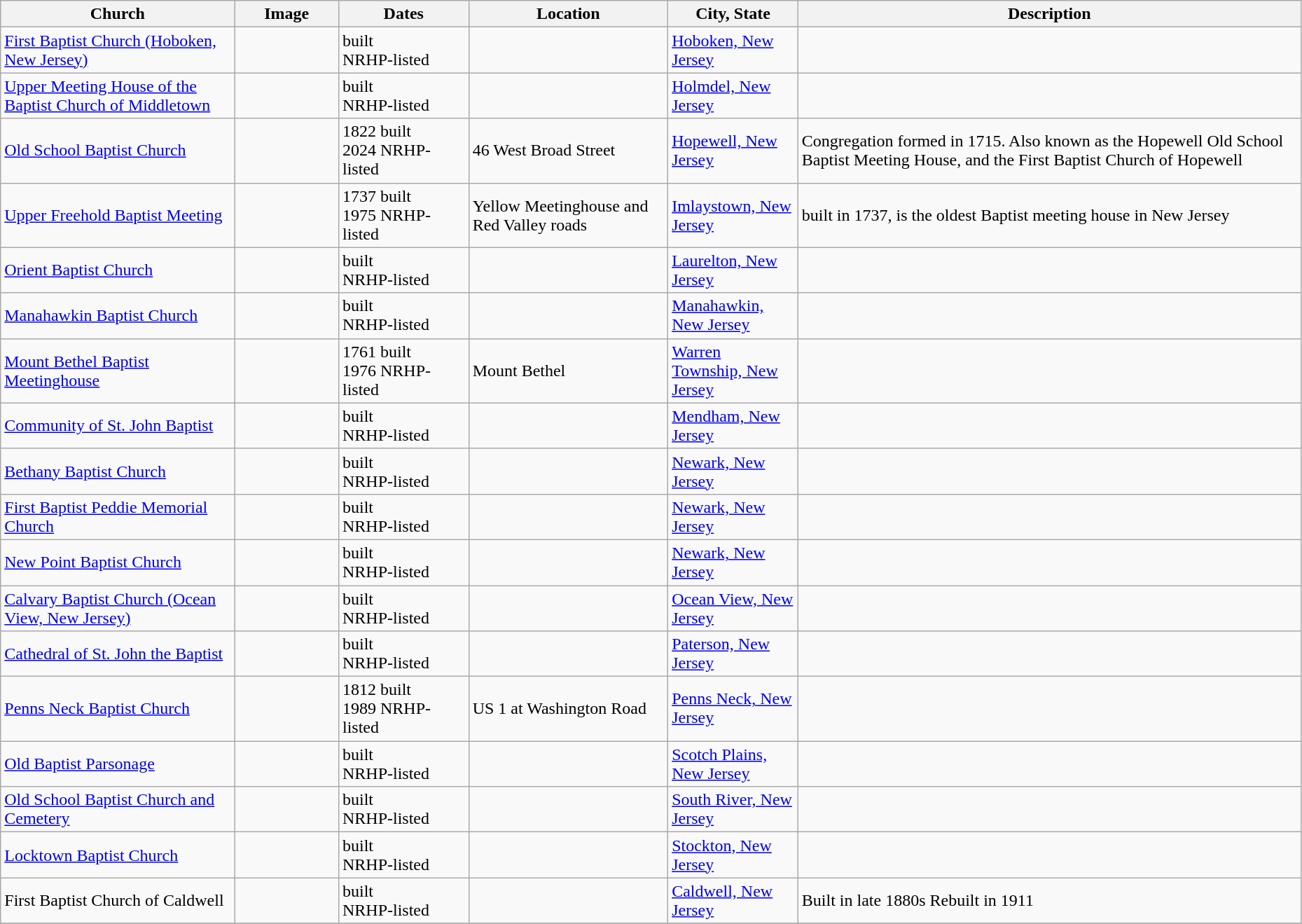<table class="wikitable sortable" style="width:98%">
<tr>
<th width = 18%><strong>Church</strong></th>
<th width = 8% class="unsortable"><strong>Image</strong></th>
<th width = 10%><strong>Dates</strong></th>
<th><strong>Location</strong></th>
<th width = 10%><strong>City, State</strong></th>
<th class="unsortable"><strong>Description</strong></th>
</tr>
<tr ->
<td><a href='#'>First Baptist Church (Hoboken, New Jersey)</a></td>
<td></td>
<td>built<br> NRHP-listed</td>
<td></td>
<td><a href='#'>Hoboken, New Jersey</a></td>
<td></td>
</tr>
<tr ->
<td><a href='#'>Upper Meeting House of the Baptist Church of Middletown</a></td>
<td></td>
<td>built<br> NRHP-listed</td>
<td></td>
<td><a href='#'>Holmdel, New Jersey</a></td>
<td></td>
</tr>
<tr ->
<td><a href='#'>Old School Baptist Church</a></td>
<td></td>
<td>1822 built<br> 2024 NRHP-listed</td>
<td>46 West Broad Street<br><small></small></td>
<td><a href='#'>Hopewell, New Jersey</a></td>
<td>Congregation formed in 1715. Also known as the Hopewell Old School Baptist Meeting House, and the First Baptist Church of Hopewell</td>
</tr>
<tr ->
<td><a href='#'>Upper Freehold Baptist Meeting</a></td>
<td></td>
<td>1737 built<br> 1975 NRHP-listed</td>
<td>Yellow Meetinghouse and Red Valley roads<br><small></small></td>
<td><a href='#'>Imlaystown, New Jersey</a></td>
<td>built in 1737, is the oldest Baptist meeting house in New Jersey</td>
</tr>
<tr ->
<td><a href='#'>Orient Baptist Church</a></td>
<td></td>
<td>built<br> NRHP-listed</td>
<td></td>
<td><a href='#'>Laurelton, New Jersey</a></td>
<td></td>
</tr>
<tr ->
<td><a href='#'>Manahawkin Baptist Church</a></td>
<td></td>
<td>built<br> NRHP-listed</td>
<td></td>
<td><a href='#'>Manahawkin, New Jersey</a></td>
<td></td>
</tr>
<tr ->
<td><a href='#'>Mount Bethel Baptist Meetinghouse</a></td>
<td></td>
<td>1761 built<br> 1976 NRHP-listed</td>
<td>Mount Bethel<br><small></small></td>
<td><a href='#'>Warren Township, New Jersey</a></td>
<td></td>
</tr>
<tr ->
<td><a href='#'>Community of St. John Baptist</a></td>
<td></td>
<td>built<br> NRHP-listed</td>
<td></td>
<td><a href='#'>Mendham, New Jersey</a></td>
<td></td>
</tr>
<tr ->
<td><a href='#'>Bethany Baptist Church</a></td>
<td></td>
<td>built<br> NRHP-listed</td>
<td></td>
<td><a href='#'>Newark, New Jersey</a></td>
<td></td>
</tr>
<tr ->
<td><a href='#'>First Baptist Peddie Memorial Church</a></td>
<td></td>
<td>built<br> NRHP-listed</td>
<td></td>
<td><a href='#'>Newark, New Jersey</a></td>
<td></td>
</tr>
<tr ->
<td><a href='#'>New Point Baptist Church</a></td>
<td></td>
<td>built<br> NRHP-listed</td>
<td></td>
<td><a href='#'>Newark, New Jersey</a></td>
<td></td>
</tr>
<tr ->
<td><a href='#'>Calvary Baptist Church (Ocean View, New Jersey)</a></td>
<td></td>
<td>built<br> NRHP-listed</td>
<td></td>
<td><a href='#'>Ocean View, New Jersey</a></td>
<td></td>
</tr>
<tr ->
<td><a href='#'>Cathedral of St. John the Baptist</a></td>
<td></td>
<td>built<br> NRHP-listed</td>
<td></td>
<td><a href='#'>Paterson, New Jersey</a></td>
<td></td>
</tr>
<tr ->
<td><a href='#'>Penns Neck Baptist Church</a></td>
<td></td>
<td>1812 built<br> 1989 NRHP-listed</td>
<td>US 1 at Washington Road<br><small></small></td>
<td><a href='#'>Penns Neck, New Jersey</a></td>
<td></td>
</tr>
<tr ->
<td><a href='#'>Old Baptist Parsonage</a></td>
<td></td>
<td>built<br> NRHP-listed</td>
<td></td>
<td><a href='#'>Scotch Plains, New Jersey</a></td>
<td></td>
</tr>
<tr ->
<td><a href='#'>Old School Baptist Church and Cemetery</a></td>
<td></td>
<td>built<br> NRHP-listed</td>
<td></td>
<td><a href='#'>South River, New Jersey</a></td>
<td></td>
</tr>
<tr ->
<td><a href='#'>Locktown Baptist Church</a></td>
<td></td>
<td>built<br> NRHP-listed</td>
<td></td>
<td><a href='#'>Stockton, New Jersey</a></td>
<td></td>
</tr>
<tr ->
<td>First Baptist Church of Caldwell</td>
<td></td>
<td>built<br> NRHP-listed</td>
<td></td>
<td><a href='#'>Caldwell, New Jersey</a></td>
<td>Built in late 1880s Rebuilt in 1911</td>
</tr>
<tr ->
</tr>
</table>
